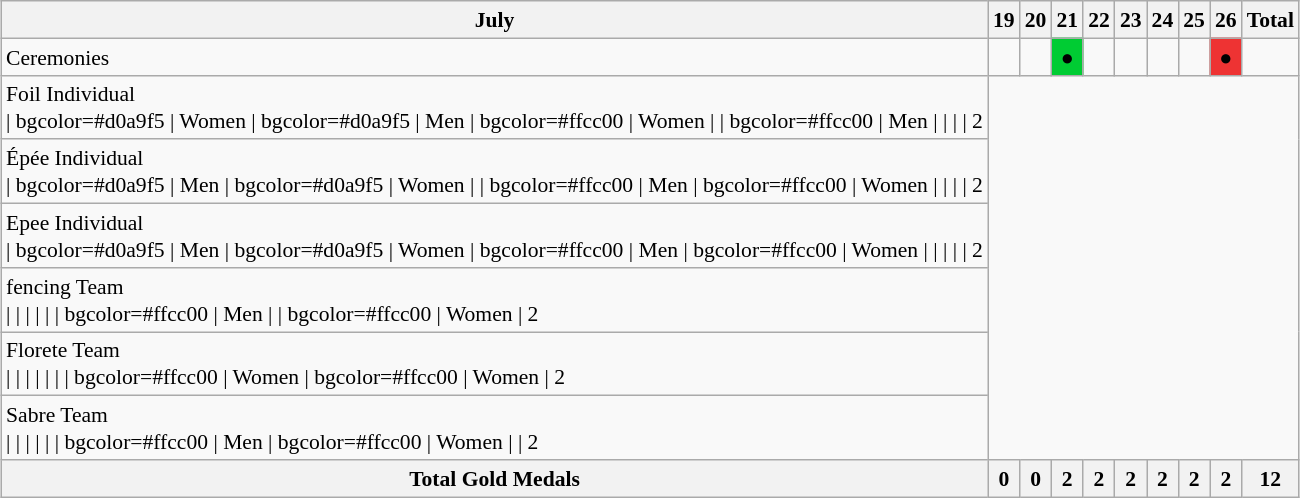<table class="wikitable" style="margin:0.5em auto; font-size:90%; line-height:1.25em;">
<tr>
<th colspan="2">July</th>
<th>19</th>
<th>20</th>
<th>21</th>
<th>22</th>
<th>23</th>
<th>24</th>
<th>25</th>
<th>26</th>
<th>Total</th>
</tr>
<tr>
<td colspan="2">Ceremonies</td>
<td></td>
<td></td>
<td bgcolor=#00cc33 align=center>●</td>
<td></td>
<td></td>
<td></td>
<td></td>
<td bgcolor=#ee3333 align=center>●</td>
<td></td>
</tr>
<tr align="center">
<td colspan="2" align="left">Foil Individual<br>| bgcolor=#d0a9f5 | Women
| bgcolor=#d0a9f5 | Men
| bgcolor=#ffcc00 | Women
| 
| bgcolor=#ffcc00 | Men
|
|
| 
| 2</td>
</tr>
<tr align="center">
<td colspan="2" align="left">Épée Individual<br>| bgcolor=#d0a9f5 | Men
| bgcolor=#d0a9f5 | Women
|
| bgcolor=#ffcc00 | Men
| bgcolor=#ffcc00 | Women
|
|
| 
| 2</td>
</tr>
<tr align="center">
<td colspan="2" align="left">Epee Individual<br>| bgcolor=#d0a9f5 | Men
| bgcolor=#d0a9f5 | Women
| bgcolor=#ffcc00 | Men
| bgcolor=#ffcc00 | Women
| 
|
|
| 
| 2</td>
</tr>
<tr align="center">
<td colspan="2" align="left">fencing Team<br>| 
| 
|
| 
| 
| bgcolor=#ffcc00 | Men
|
| bgcolor=#ffcc00 | Women
| 2</td>
</tr>
<tr align="center">
<td colspan="2" align="left">Florete Team<br>| 
| 
|
| 
| 
|
| bgcolor=#ffcc00 | Women
| bgcolor=#ffcc00 | Women
| 2</td>
</tr>
<tr align="center">
<td colspan="2" align="left">Sabre Team<br>| 
| 
|
| 
| 
| bgcolor=#ffcc00 | Men
| bgcolor=#ffcc00 | Women
| 
| 2</td>
</tr>
<tr>
<th colspan="2">Total Gold Medals</th>
<th>0</th>
<th>0</th>
<th>2</th>
<th>2</th>
<th>2</th>
<th>2</th>
<th>2</th>
<th>2</th>
<th>12</th>
</tr>
</table>
